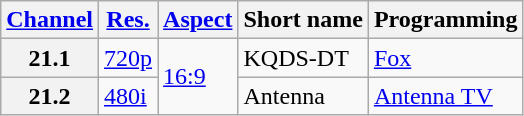<table class="wikitable">
<tr>
<th><a href='#'>Channel</a></th>
<th><a href='#'>Res.</a></th>
<th><a href='#'>Aspect</a></th>
<th>Short name</th>
<th>Programming</th>
</tr>
<tr>
<th scope = "row">21.1</th>
<td><a href='#'>720p</a></td>
<td rowspan="2"><a href='#'>16:9</a></td>
<td>KQDS-DT</td>
<td><a href='#'>Fox</a></td>
</tr>
<tr>
<th scope = "row">21.2</th>
<td><a href='#'>480i</a></td>
<td>Antenna</td>
<td><a href='#'>Antenna TV</a></td>
</tr>
</table>
